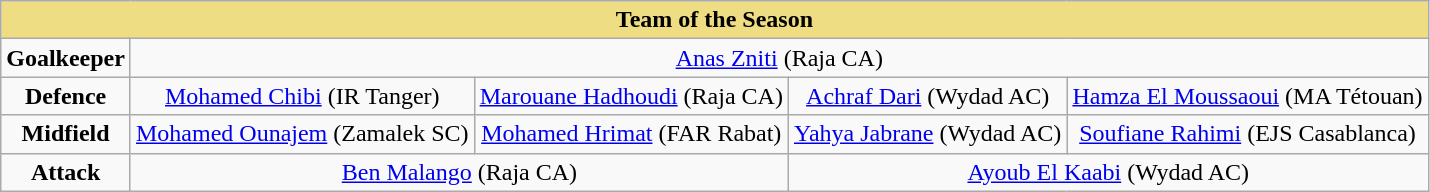<table class="wikitable" style="text-align:center">
<tr>
<th colspan="5" style="background-color: #eedd82">Team of the Season</th>
</tr>
<tr>
<td><strong>Goalkeeper</strong></td>
<td colspan="4"> <a href='#'>Anas Zniti</a> (Raja CA)</td>
</tr>
<tr>
<td><strong>Defence</strong></td>
<td> <a href='#'>Mohamed Chibi</a> (IR Tanger)</td>
<td> <a href='#'>Marouane Hadhoudi</a> (Raja CA)</td>
<td> <a href='#'>Achraf Dari</a> (Wydad AC)</td>
<td> <a href='#'>Hamza El Moussaoui</a> (MA Tétouan)</td>
</tr>
<tr>
<td><strong>Midfield</strong></td>
<td> <a href='#'>Mohamed Ounajem</a> (Zamalek SC)</td>
<td> <a href='#'>Mohamed Hrimat</a> (FAR Rabat)</td>
<td> <a href='#'>Yahya Jabrane</a> (Wydad AC)</td>
<td> <a href='#'>Soufiane Rahimi</a> (EJS Casablanca)</td>
</tr>
<tr>
<td><strong>Attack</strong></td>
<td colspan="2"> <a href='#'>Ben Malango</a> (Raja CA)</td>
<td colspan="2"> <a href='#'>Ayoub El Kaabi</a> (Wydad AC)</td>
</tr>
</table>
